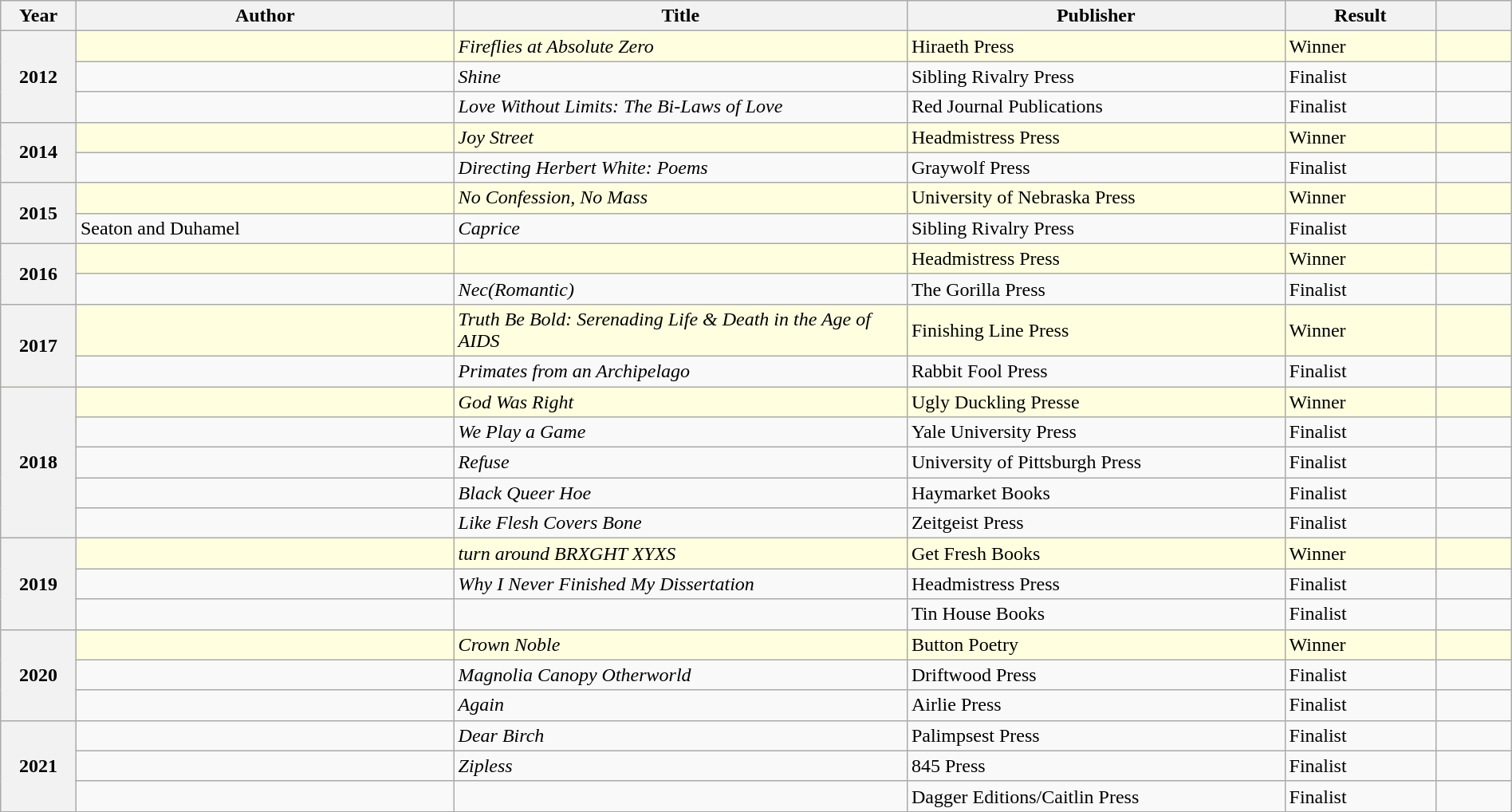<table class="wikitable sortable mw-collapsible" style=width:100%>
<tr>
<th scope="col" width="5%">Year</th>
<th scope="col" width="25%">Author</th>
<th scope="col" width="30%">Title</th>
<th scope="col" width="25%">Publisher</th>
<th scope="col" width="10%">Result</th>
<th scope="col" width="5%"></th>
</tr>
<tr style="background:lightyellow">
<th rowspan="3">2012</th>
<td></td>
<td><em>Fireflies at Absolute Zero</em></td>
<td>Hiraeth Press</td>
<td>Winner</td>
<td></td>
</tr>
<tr>
<td></td>
<td><em>Shine</em></td>
<td>Sibling Rivalry Press</td>
<td>Finalist</td>
<td></td>
</tr>
<tr>
<td></td>
<td><em>Love Without Limits: The Bi-Laws of Love</em></td>
<td>Red Journal Publications</td>
<td>Finalist</td>
<td></td>
</tr>
<tr style="background:lightyellow">
<th rowspan="2">2014</th>
<td></td>
<td><em>Joy Street</em></td>
<td>Headmistress Press</td>
<td>Winner</td>
<td></td>
</tr>
<tr>
<td></td>
<td><em>Directing Herbert White: Poems</em></td>
<td>Graywolf Press</td>
<td>Finalist</td>
<td></td>
</tr>
<tr style="background:lightyellow">
<th rowspan="2">2015</th>
<td></td>
<td><em>No Confession, No Mass</em></td>
<td>University of Nebraska Press</td>
<td>Winner</td>
<td></td>
</tr>
<tr>
<td>Seaton and Duhamel</td>
<td><em>Caprice</em></td>
<td>Sibling Rivalry Press</td>
<td>Finalist</td>
<td></td>
</tr>
<tr style="background:lightyellow">
<th rowspan="2">2016</th>
<td></td>
<td><em></em></td>
<td>Headmistress Press</td>
<td>Winner</td>
<td></td>
</tr>
<tr>
<td></td>
<td><em>Nec(Romantic)</em></td>
<td>The Gorilla Press</td>
<td>Finalist</td>
<td></td>
</tr>
<tr style="background:lightyellow">
<th rowspan="2">2017</th>
<td></td>
<td><em>Truth Be Bold: Serenading Life & Death in the Age of AIDS</em></td>
<td>Finishing Line Press</td>
<td>Winner</td>
<td></td>
</tr>
<tr>
<td></td>
<td><em>Primates from an Archipelago</em></td>
<td>Rabbit Fool Press</td>
<td>Finalist</td>
<td></td>
</tr>
<tr style="background:lightyellow">
<th rowspan="5">2018</th>
<td></td>
<td><em>God Was Right</em></td>
<td>Ugly Duckling Presse</td>
<td>Winner</td>
<td></td>
</tr>
<tr>
<td></td>
<td><em>We Play a Game</em></td>
<td>Yale University Press</td>
<td>Finalist</td>
<td></td>
</tr>
<tr>
<td></td>
<td><em>Refuse</em></td>
<td>University of Pittsburgh Press</td>
<td>Finalist</td>
<td></td>
</tr>
<tr>
<td></td>
<td><em>Black Queer Hoe</em></td>
<td>Haymarket Books</td>
<td>Finalist</td>
<td></td>
</tr>
<tr>
<td></td>
<td><em>Like Flesh Covers Bone</em></td>
<td>Zeitgeist Press</td>
<td>Finalist</td>
<td></td>
</tr>
<tr style="background:lightyellow">
<th rowspan="3">2019</th>
<td></td>
<td><em>turn around BRXGHT XYXS</em></td>
<td>Get Fresh Books</td>
<td>Winner</td>
<td></td>
</tr>
<tr>
<td></td>
<td><em>Why I Never Finished My Dissertation</em></td>
<td>Headmistress Press</td>
<td>Finalist</td>
<td></td>
</tr>
<tr>
<td></td>
<td><em></em></td>
<td>Tin House Books</td>
<td>Finalist</td>
<td></td>
</tr>
<tr style="background:lightyellow">
<th rowspan="3">2020</th>
<td></td>
<td><em>Crown Noble</em></td>
<td>Button Poetry</td>
<td>Winner</td>
<td></td>
</tr>
<tr>
<td></td>
<td><em>Magnolia Canopy Otherworld</em></td>
<td>Driftwood Press</td>
<td>Finalist</td>
<td></td>
</tr>
<tr>
<td></td>
<td><em>Again</em></td>
<td>Airlie Press</td>
<td>Finalist</td>
<td></td>
</tr>
<tr>
<th rowspan="3">2021</th>
<td></td>
<td><em>Dear Birch</em></td>
<td>Palimpsest Press</td>
<td>Finalist</td>
<td></td>
</tr>
<tr>
<td></td>
<td><em>Zipless</em></td>
<td>845 Press</td>
<td>Finalist</td>
<td></td>
</tr>
<tr>
<td></td>
<td><em></em></td>
<td>Dagger Editions/Caitlin Press</td>
<td>Finalist</td>
<td></td>
</tr>
</table>
